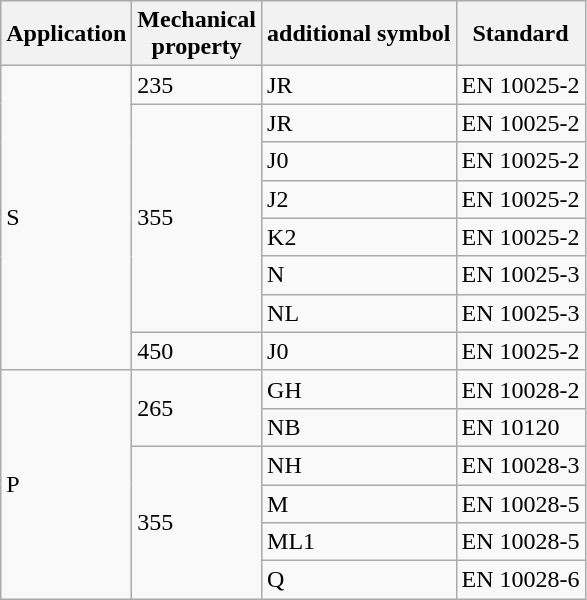<table class="wikitable">
<tr>
<th>Application</th>
<th>Mechanical<br>property</th>
<th>additional symbol</th>
<th>Standard</th>
</tr>
<tr>
<td rowspan="8">S</td>
<td>235</td>
<td>JR</td>
<td>EN 10025-2</td>
</tr>
<tr>
<td rowspan="6">355</td>
<td>JR</td>
<td>EN 10025-2</td>
</tr>
<tr>
<td>J0</td>
<td>EN 10025-2</td>
</tr>
<tr>
<td>J2</td>
<td>EN 10025-2</td>
</tr>
<tr>
<td>K2</td>
<td>EN 10025-2</td>
</tr>
<tr>
<td>N</td>
<td>EN 10025-3</td>
</tr>
<tr>
<td>NL</td>
<td>EN 10025-3</td>
</tr>
<tr>
<td>450</td>
<td>J0</td>
<td>EN 10025-2</td>
</tr>
<tr>
<td rowspan="6">P</td>
<td rowspan="2">265</td>
<td>GH</td>
<td>EN 10028-2</td>
</tr>
<tr>
<td>NB</td>
<td>EN 10120</td>
</tr>
<tr>
<td rowspan="4">355</td>
<td>NH</td>
<td>EN 10028-3</td>
</tr>
<tr>
<td>M</td>
<td>EN 10028-5</td>
</tr>
<tr>
<td>ML1</td>
<td>EN 10028-5</td>
</tr>
<tr>
<td>Q</td>
<td>EN 10028-6</td>
</tr>
</table>
